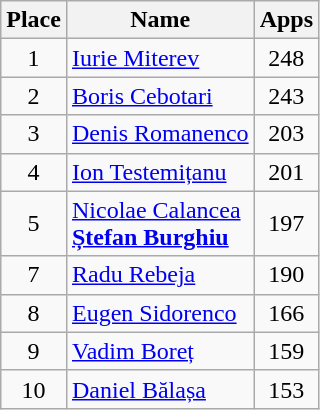<table class="wikitable">
<tr>
<th>Place</th>
<th>Name</th>
<th>Apps</th>
</tr>
<tr>
<td align=center>1</td>
<td align=left> <a href='#'>Iurie Miterev</a></td>
<td align=center>248</td>
</tr>
<tr>
<td align=center>2</td>
<td align=left> <a href='#'>Boris Cebotari</a></td>
<td align=center>243</td>
</tr>
<tr>
<td align=center>3</td>
<td align=left> <a href='#'>Denis Romanenco</a></td>
<td align=center>203</td>
</tr>
<tr>
<td align=center>4</td>
<td align=left> <a href='#'>Ion Testemițanu</a></td>
<td align=center>201</td>
</tr>
<tr>
<td align=center>5</td>
<td align=left> <a href='#'>Nicolae Calancea</a><br> <strong><a href='#'>Ștefan Burghiu</a></strong></td>
<td align=center>197</td>
</tr>
<tr>
<td align=center>7</td>
<td align=left> <a href='#'>Radu Rebeja</a></td>
<td align=center>190</td>
</tr>
<tr>
<td align=center>8</td>
<td align=left> <a href='#'>Eugen Sidorenco</a></td>
<td align=center>166</td>
</tr>
<tr>
<td align=center>9</td>
<td align=left> <a href='#'>Vadim Boreț</a></td>
<td align=center>159</td>
</tr>
<tr>
<td align=center>10</td>
<td align=left> <a href='#'>Daniel Bălașa</a></td>
<td align=center>153</td>
</tr>
</table>
